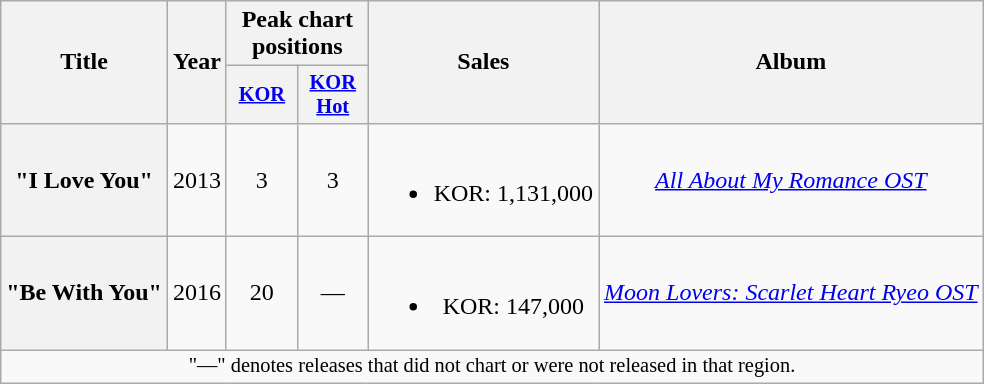<table class="wikitable plainrowheaders" style="text-align:center;">
<tr>
<th scope="col" rowspan="2">Title</th>
<th scope="col" rowspan="2">Year</th>
<th scope="col" colspan="2">Peak chart<br>positions</th>
<th scope="col" rowspan="2">Sales</th>
<th scope="col" rowspan="2">Album</th>
</tr>
<tr>
<th scope="col" style="width:3em;font-size:85%;"><a href='#'>KOR</a><br></th>
<th scope="col" style="width:3em;font-size:85%;"><a href='#'>KOR<br>Hot</a><br></th>
</tr>
<tr>
<th scope="row">"I Love You"</th>
<td>2013</td>
<td>3</td>
<td>3</td>
<td><br><ul><li>KOR: 1,131,000</li></ul></td>
<td><em><a href='#'>All About My Romance OST</a></em></td>
</tr>
<tr>
<th scope="row">"Be With You"</th>
<td>2016</td>
<td>20</td>
<td>—</td>
<td><br><ul><li>KOR: 147,000</li></ul></td>
<td><em><a href='#'>Moon Lovers: Scarlet Heart Ryeo OST</a></em></td>
</tr>
<tr>
<td colspan="6" style="font-size:85%">"—" denotes releases that did not chart or were not released in that region.</td>
</tr>
</table>
